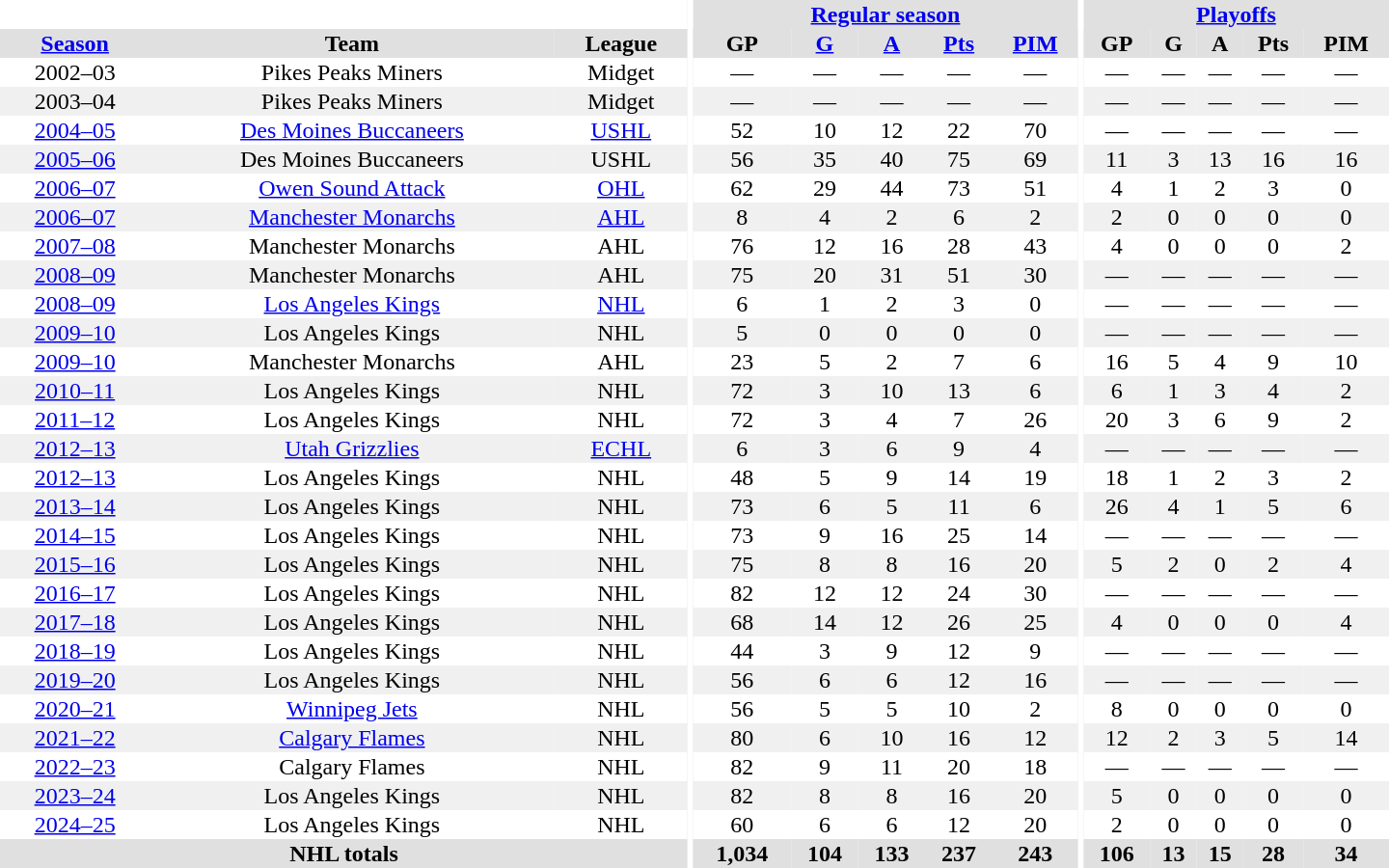<table border="0" cellpadding="1" cellspacing="0" style="text-align:center; width:60em;">
<tr bgcolor="#e0e0e0">
<th colspan="3" bgcolor="#ffffff"></th>
<th rowspan="100" bgcolor="#ffffff"></th>
<th colspan="5"><a href='#'>Regular season</a></th>
<th rowspan="100" bgcolor="#ffffff"></th>
<th colspan="5"><a href='#'>Playoffs</a></th>
</tr>
<tr bgcolor="#e0e0e0">
<th><a href='#'>Season</a></th>
<th>Team</th>
<th>League</th>
<th>GP</th>
<th><a href='#'>G</a></th>
<th><a href='#'>A</a></th>
<th><a href='#'>Pts</a></th>
<th><a href='#'>PIM</a></th>
<th>GP</th>
<th>G</th>
<th>A</th>
<th>Pts</th>
<th>PIM</th>
</tr>
<tr>
<td>2002–03</td>
<td>Pikes Peaks Miners</td>
<td>Midget</td>
<td>—</td>
<td>—</td>
<td>—</td>
<td>—</td>
<td>—</td>
<td>—</td>
<td>—</td>
<td>—</td>
<td>—</td>
<td>—</td>
</tr>
<tr bgcolor="#f0f0f0">
<td>2003–04</td>
<td>Pikes Peaks Miners</td>
<td>Midget</td>
<td>—</td>
<td>—</td>
<td>—</td>
<td>—</td>
<td>—</td>
<td>—</td>
<td>—</td>
<td>—</td>
<td>—</td>
<td>—</td>
</tr>
<tr>
<td><a href='#'>2004–05</a></td>
<td><a href='#'>Des Moines Buccaneers</a></td>
<td><a href='#'>USHL</a></td>
<td>52</td>
<td>10</td>
<td>12</td>
<td>22</td>
<td>70</td>
<td>—</td>
<td>—</td>
<td>—</td>
<td>—</td>
<td>—</td>
</tr>
<tr bgcolor="#f0f0f0">
<td><a href='#'>2005–06</a></td>
<td>Des Moines Buccaneers</td>
<td>USHL</td>
<td>56</td>
<td>35</td>
<td>40</td>
<td>75</td>
<td>69</td>
<td>11</td>
<td>3</td>
<td>13</td>
<td>16</td>
<td>16</td>
</tr>
<tr>
<td><a href='#'>2006–07</a></td>
<td><a href='#'>Owen Sound Attack</a></td>
<td><a href='#'>OHL</a></td>
<td>62</td>
<td>29</td>
<td>44</td>
<td>73</td>
<td>51</td>
<td>4</td>
<td>1</td>
<td>2</td>
<td>3</td>
<td>0</td>
</tr>
<tr bgcolor="#f0f0f0">
<td><a href='#'>2006–07</a></td>
<td><a href='#'>Manchester Monarchs</a></td>
<td><a href='#'>AHL</a></td>
<td>8</td>
<td>4</td>
<td>2</td>
<td>6</td>
<td>2</td>
<td>2</td>
<td>0</td>
<td>0</td>
<td>0</td>
<td>0</td>
</tr>
<tr>
<td><a href='#'>2007–08</a></td>
<td>Manchester Monarchs</td>
<td>AHL</td>
<td>76</td>
<td>12</td>
<td>16</td>
<td>28</td>
<td>43</td>
<td>4</td>
<td>0</td>
<td>0</td>
<td>0</td>
<td>2</td>
</tr>
<tr bgcolor="#f0f0f0">
<td><a href='#'>2008–09</a></td>
<td>Manchester Monarchs</td>
<td>AHL</td>
<td>75</td>
<td>20</td>
<td>31</td>
<td>51</td>
<td>30</td>
<td>—</td>
<td>—</td>
<td>—</td>
<td>—</td>
<td>—</td>
</tr>
<tr>
<td><a href='#'>2008–09</a></td>
<td><a href='#'>Los Angeles Kings</a></td>
<td><a href='#'>NHL</a></td>
<td>6</td>
<td>1</td>
<td>2</td>
<td>3</td>
<td>0</td>
<td>—</td>
<td>—</td>
<td>—</td>
<td>—</td>
<td>—</td>
</tr>
<tr bgcolor="#f0f0f0">
<td><a href='#'>2009–10</a></td>
<td>Los Angeles Kings</td>
<td>NHL</td>
<td>5</td>
<td>0</td>
<td>0</td>
<td>0</td>
<td>0</td>
<td>—</td>
<td>—</td>
<td>—</td>
<td>—</td>
<td>—</td>
</tr>
<tr>
<td><a href='#'>2009–10</a></td>
<td>Manchester Monarchs</td>
<td>AHL</td>
<td>23</td>
<td>5</td>
<td>2</td>
<td>7</td>
<td>6</td>
<td>16</td>
<td>5</td>
<td>4</td>
<td>9</td>
<td>10</td>
</tr>
<tr bgcolor="#f0f0f0">
<td><a href='#'>2010–11</a></td>
<td>Los Angeles Kings</td>
<td>NHL</td>
<td>72</td>
<td>3</td>
<td>10</td>
<td>13</td>
<td>6</td>
<td>6</td>
<td>1</td>
<td>3</td>
<td>4</td>
<td>2</td>
</tr>
<tr>
<td><a href='#'>2011–12</a></td>
<td>Los Angeles Kings</td>
<td>NHL</td>
<td>72</td>
<td>3</td>
<td>4</td>
<td>7</td>
<td>26</td>
<td>20</td>
<td>3</td>
<td>6</td>
<td>9</td>
<td>2</td>
</tr>
<tr bgcolor="#f0f0f0">
<td><a href='#'>2012–13</a></td>
<td><a href='#'>Utah Grizzlies</a></td>
<td><a href='#'>ECHL</a></td>
<td>6</td>
<td>3</td>
<td>6</td>
<td>9</td>
<td>4</td>
<td>—</td>
<td>—</td>
<td>—</td>
<td>—</td>
<td>—</td>
</tr>
<tr>
<td><a href='#'>2012–13</a></td>
<td>Los Angeles Kings</td>
<td>NHL</td>
<td>48</td>
<td>5</td>
<td>9</td>
<td>14</td>
<td>19</td>
<td>18</td>
<td>1</td>
<td>2</td>
<td>3</td>
<td>2</td>
</tr>
<tr bgcolor="#f0f0f0">
<td><a href='#'>2013–14</a></td>
<td>Los Angeles Kings</td>
<td>NHL</td>
<td>73</td>
<td>6</td>
<td>5</td>
<td>11</td>
<td>6</td>
<td>26</td>
<td>4</td>
<td>1</td>
<td>5</td>
<td>6</td>
</tr>
<tr>
<td><a href='#'>2014–15</a></td>
<td>Los Angeles Kings</td>
<td>NHL</td>
<td>73</td>
<td>9</td>
<td>16</td>
<td>25</td>
<td>14</td>
<td>—</td>
<td>—</td>
<td>—</td>
<td>—</td>
<td>—</td>
</tr>
<tr bgcolor="#f0f0f0">
<td><a href='#'>2015–16</a></td>
<td>Los Angeles Kings</td>
<td>NHL</td>
<td>75</td>
<td>8</td>
<td>8</td>
<td>16</td>
<td>20</td>
<td>5</td>
<td>2</td>
<td>0</td>
<td>2</td>
<td>4</td>
</tr>
<tr>
<td><a href='#'>2016–17</a></td>
<td>Los Angeles Kings</td>
<td>NHL</td>
<td>82</td>
<td>12</td>
<td>12</td>
<td>24</td>
<td>30</td>
<td>—</td>
<td>—</td>
<td>—</td>
<td>—</td>
<td>—</td>
</tr>
<tr bgcolor="#f0f0f0">
<td><a href='#'>2017–18</a></td>
<td>Los Angeles Kings</td>
<td>NHL</td>
<td>68</td>
<td>14</td>
<td>12</td>
<td>26</td>
<td>25</td>
<td>4</td>
<td>0</td>
<td>0</td>
<td>0</td>
<td>4</td>
</tr>
<tr>
<td><a href='#'>2018–19</a></td>
<td>Los Angeles Kings</td>
<td>NHL</td>
<td>44</td>
<td>3</td>
<td>9</td>
<td>12</td>
<td>9</td>
<td>—</td>
<td>—</td>
<td>—</td>
<td>—</td>
<td>—</td>
</tr>
<tr bgcolor="#f0f0f0">
<td><a href='#'>2019–20</a></td>
<td>Los Angeles Kings</td>
<td>NHL</td>
<td>56</td>
<td>6</td>
<td>6</td>
<td>12</td>
<td>16</td>
<td>—</td>
<td>—</td>
<td>—</td>
<td>—</td>
<td>—</td>
</tr>
<tr>
<td><a href='#'>2020–21</a></td>
<td><a href='#'>Winnipeg Jets</a></td>
<td>NHL</td>
<td>56</td>
<td>5</td>
<td>5</td>
<td>10</td>
<td>2</td>
<td>8</td>
<td>0</td>
<td>0</td>
<td>0</td>
<td>0</td>
</tr>
<tr bgcolor="#f0f0f0">
<td><a href='#'>2021–22</a></td>
<td><a href='#'>Calgary Flames</a></td>
<td>NHL</td>
<td>80</td>
<td>6</td>
<td>10</td>
<td>16</td>
<td>12</td>
<td>12</td>
<td>2</td>
<td>3</td>
<td>5</td>
<td>14</td>
</tr>
<tr>
<td><a href='#'>2022–23</a></td>
<td>Calgary Flames</td>
<td>NHL</td>
<td>82</td>
<td>9</td>
<td>11</td>
<td>20</td>
<td>18</td>
<td>—</td>
<td>—</td>
<td>—</td>
<td>—</td>
<td>—</td>
</tr>
<tr bgcolor="#f0f0f0">
<td><a href='#'>2023–24</a></td>
<td>Los Angeles Kings</td>
<td>NHL</td>
<td>82</td>
<td>8</td>
<td>8</td>
<td>16</td>
<td>20</td>
<td>5</td>
<td>0</td>
<td>0</td>
<td>0</td>
<td>0</td>
</tr>
<tr>
<td><a href='#'>2024–25</a></td>
<td>Los Angeles Kings</td>
<td>NHL</td>
<td>60</td>
<td>6</td>
<td>6</td>
<td>12</td>
<td>20</td>
<td>2</td>
<td>0</td>
<td>0</td>
<td>0</td>
<td>0</td>
</tr>
<tr bgcolor="#e0e0e0">
<th colspan="3">NHL totals</th>
<th>1,034</th>
<th>104</th>
<th>133</th>
<th>237</th>
<th>243</th>
<th>106</th>
<th>13</th>
<th>15</th>
<th>28</th>
<th>34</th>
</tr>
</table>
